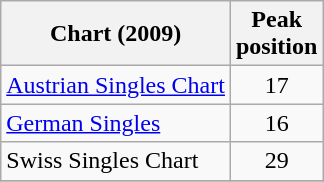<table class="wikitable sortable">
<tr>
<th>Chart (2009)</th>
<th>Peak<br>position</th>
</tr>
<tr>
<td><a href='#'>Austrian Singles Chart</a></td>
<td align="center">17</td>
</tr>
<tr>
<td><a href='#'>German Singles</a></td>
<td align="center">16</td>
</tr>
<tr>
<td>Swiss Singles Chart</td>
<td align="center">29</td>
</tr>
<tr>
</tr>
</table>
